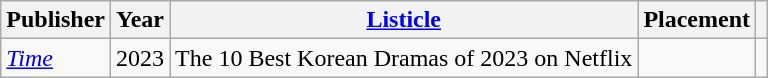<table class="wikitable plainrowheaders">
<tr>
<th scope="col">Publisher</th>
<th scope="col">Year</th>
<th scope="col"><a href='#'>Listicle</a></th>
<th scope="col">Placement</th>
<th scope="col"></th>
</tr>
<tr>
<td><em><a href='#'>Time</a></em></td>
<td style="text-align:center">2023</td>
<td>The 10 Best Korean Dramas of 2023 on Netflix</td>
<td></td>
<td style="text-align:center"></td>
</tr>
</table>
